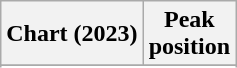<table class="wikitable sortable plainrowheaders" style="text-align:center;">
<tr>
<th scope="col">Chart (2023)</th>
<th scope="col">Peak<br>position</th>
</tr>
<tr>
</tr>
<tr>
</tr>
<tr>
</tr>
</table>
